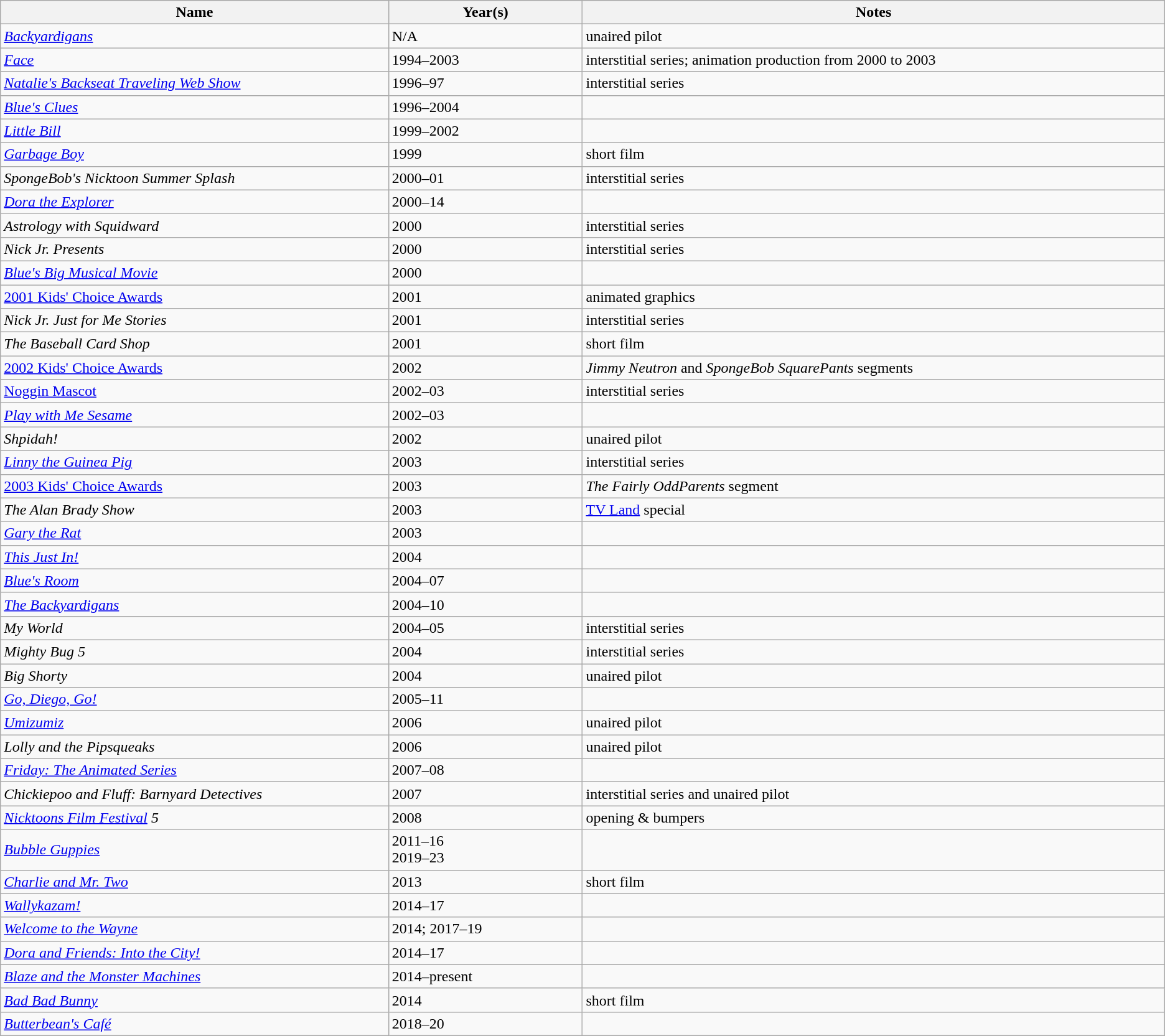<table class="wikitable sortable" style="width: auto; style="width:80%;" table-layout: fixed;" |>
<tr>
<th style="width:20%;">Name</th>
<th style="width:10%;">Year(s)</th>
<th style="width:30%;">Notes</th>
</tr>
<tr>
<td><em><a href='#'>Backyardigans</a></em></td>
<td>N/A</td>
<td unaired pilot>unaired pilot</td>
</tr>
<tr>
<td><em><a href='#'>Face</a></em></td>
<td>1994–2003</td>
<td>interstitial series; animation production from 2000 to 2003</td>
</tr>
<tr>
<td><em><a href='#'>Natalie's Backseat Traveling Web Show</a></em></td>
<td>1996–97</td>
<td>interstitial series</td>
</tr>
<tr>
<td><em><a href='#'>Blue's Clues</a></em></td>
<td>1996–2004</td>
<td></td>
</tr>
<tr>
<td><em><a href='#'>Little Bill</a></em></td>
<td>1999–2002</td>
<td></td>
</tr>
<tr>
<td><em><a href='#'>Garbage Boy</a></em></td>
<td>1999</td>
<td>short film</td>
</tr>
<tr>
<td><em>SpongeBob's Nicktoon Summer Splash</em></td>
<td>2000–01</td>
<td>interstitial series</td>
</tr>
<tr>
<td><em><a href='#'>Dora the Explorer</a></em></td>
<td>2000–14</td>
<td></td>
</tr>
<tr>
<td><em>Astrology with Squidward</em></td>
<td>2000</td>
<td>interstitial series</td>
</tr>
<tr>
<td><em>Nick Jr. Presents</em></td>
<td>2000</td>
<td>interstitial series</td>
</tr>
<tr>
<td><em><a href='#'>Blue's Big Musical Movie</a></em></td>
<td>2000</td>
<td></td>
</tr>
<tr>
<td><a href='#'>2001 Kids' Choice Awards</a></td>
<td>2001</td>
<td>animated graphics</td>
</tr>
<tr>
<td><em>Nick Jr. Just for Me Stories</em></td>
<td>2001</td>
<td>interstitial series</td>
</tr>
<tr>
<td><em>The Baseball Card Shop</em></td>
<td>2001</td>
<td>short film</td>
</tr>
<tr>
<td><a href='#'>2002 Kids' Choice Awards</a></td>
<td>2002</td>
<td><em>Jimmy Neutron</em> and <em>SpongeBob SquarePants</em> segments</td>
</tr>
<tr>
<td><a href='#'>Noggin Mascot</a></td>
<td>2002–03</td>
<td>interstitial series</td>
</tr>
<tr>
<td><em><a href='#'>Play with Me Sesame</a></em></td>
<td>2002–03</td>
<td></td>
</tr>
<tr>
<td><em>Shpidah!</em></td>
<td>2002</td>
<td>unaired pilot</td>
</tr>
<tr>
<td><em><a href='#'>Linny the Guinea Pig</a></em></td>
<td>2003</td>
<td>interstitial series</td>
</tr>
<tr>
<td><a href='#'>2003 Kids' Choice Awards</a></td>
<td>2003</td>
<td><em>The Fairly OddParents</em> segment</td>
</tr>
<tr>
<td><em>The Alan Brady Show</em></td>
<td>2003</td>
<td><a href='#'>TV Land</a> special</td>
</tr>
<tr>
<td><em><a href='#'>Gary the Rat</a></em></td>
<td>2003</td>
<td></td>
</tr>
<tr>
<td><em><a href='#'>This Just In!</a></em></td>
<td>2004</td>
<td></td>
</tr>
<tr>
<td><em><a href='#'>Blue's Room</a></em></td>
<td>2004–07</td>
<td></td>
</tr>
<tr>
<td><em><a href='#'>The Backyardigans</a></em></td>
<td>2004–10</td>
<td></td>
</tr>
<tr>
<td><em>My World</em></td>
<td>2004–05</td>
<td>interstitial series</td>
</tr>
<tr>
<td><em>Mighty Bug 5</em></td>
<td>2004</td>
<td>interstitial series</td>
</tr>
<tr>
<td><em>Big Shorty</em></td>
<td>2004</td>
<td>unaired pilot</td>
</tr>
<tr>
<td><em><a href='#'>Go, Diego, Go!</a></em></td>
<td>2005–11</td>
<td></td>
</tr>
<tr>
<td><em><a href='#'>Umizumiz</a></em></td>
<td>2006</td>
<td>unaired pilot</td>
</tr>
<tr>
<td><em>Lolly and the Pipsqueaks</em></td>
<td>2006</td>
<td>unaired pilot</td>
</tr>
<tr>
<td><em><a href='#'>Friday: The Animated Series</a></em></td>
<td>2007–08</td>
<td></td>
</tr>
<tr>
<td><em>Chickiepoo and Fluff: Barnyard Detectives</em></td>
<td>2007</td>
<td>interstitial series and unaired pilot</td>
</tr>
<tr>
<td><em><a href='#'>Nicktoons Film Festival</a> 5</em></td>
<td>2008</td>
<td>opening & bumpers</td>
</tr>
<tr>
<td><em><a href='#'>Bubble Guppies</a></em></td>
<td>2011–16<br>2019–23</td>
<td></td>
</tr>
<tr>
<td><em><a href='#'>Charlie and Mr. Two</a></em></td>
<td>2013</td>
<td>short film</td>
</tr>
<tr>
<td><em><a href='#'>Wallykazam!</a></em></td>
<td>2014–17</td>
<td></td>
</tr>
<tr>
<td><em><a href='#'>Welcome to the Wayne</a></em></td>
<td>2014; 2017–19</td>
<td></td>
</tr>
<tr>
<td><em><a href='#'>Dora and Friends: Into the City!</a></em></td>
<td>2014–17</td>
<td></td>
</tr>
<tr>
<td><em><a href='#'>Blaze and the Monster Machines</a></em></td>
<td>2014–present</td>
<td></td>
</tr>
<tr>
<td><em><a href='#'>Bad Bad Bunny</a></em></td>
<td>2014</td>
<td>short film</td>
</tr>
<tr>
<td><em><a href='#'>Butterbean's Café</a></em></td>
<td>2018–20</td>
<td></td>
</tr>
</table>
